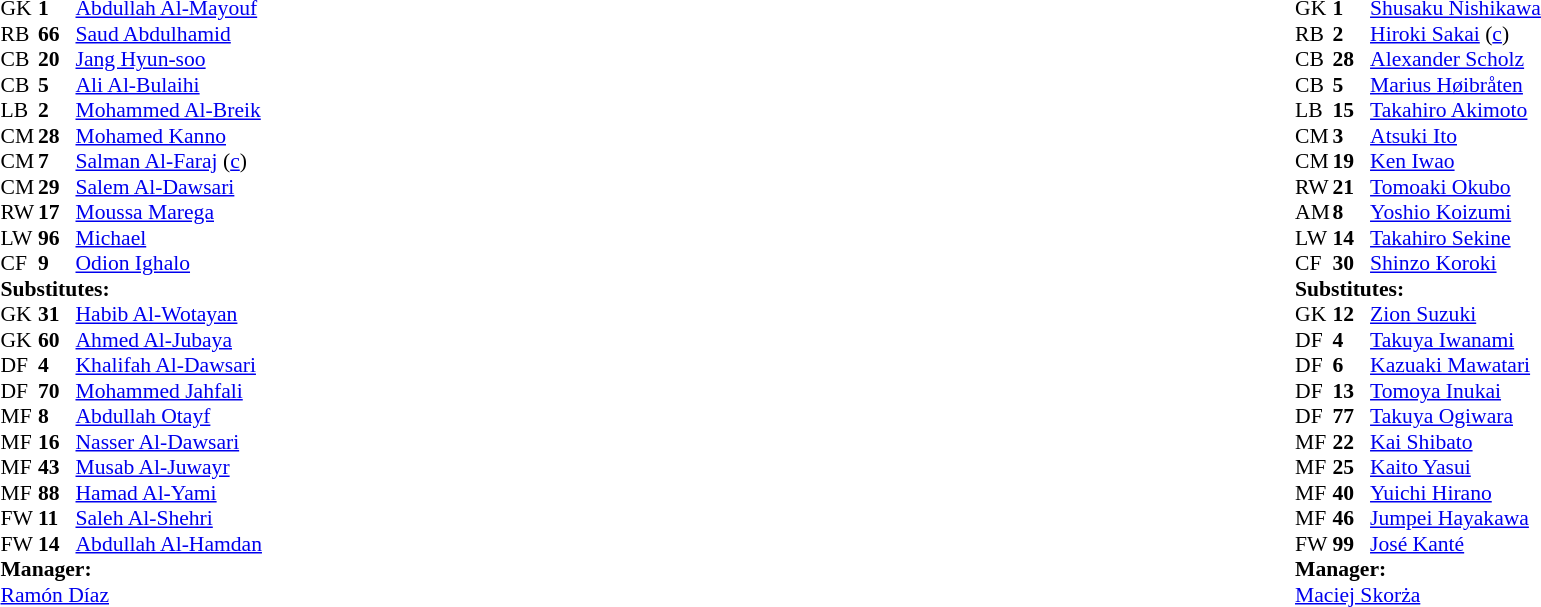<table width="100%">
<tr>
<td valign="top" width="40%"><br><table style="font-size:90%" cellspacing="0" cellpadding="0">
<tr>
<th width=25></th>
<th width=25></th>
</tr>
<tr>
<td>GK</td>
<td><strong>1</strong></td>
<td> <a href='#'>Abdullah Al-Mayouf</a></td>
</tr>
<tr>
<td>RB</td>
<td><strong>66</strong></td>
<td> <a href='#'>Saud Abdulhamid</a></td>
</tr>
<tr>
<td>CB</td>
<td><strong>20</strong></td>
<td> <a href='#'>Jang Hyun-soo</a></td>
</tr>
<tr>
<td>CB</td>
<td><strong>5</strong></td>
<td> <a href='#'>Ali Al-Bulaihi</a></td>
</tr>
<tr>
<td>LB</td>
<td><strong>2</strong></td>
<td> <a href='#'>Mohammed Al-Breik</a></td>
<td></td>
<td></td>
</tr>
<tr>
<td>CM</td>
<td><strong>28</strong></td>
<td> <a href='#'>Mohamed Kanno</a></td>
<td></td>
<td></td>
</tr>
<tr>
<td>CM</td>
<td><strong>7</strong></td>
<td> <a href='#'>Salman Al-Faraj</a> (<a href='#'>c</a>)</td>
</tr>
<tr>
<td>CM</td>
<td><strong>29</strong></td>
<td> <a href='#'>Salem Al-Dawsari</a></td>
<td></td>
</tr>
<tr>
<td>RW</td>
<td><strong>17</strong></td>
<td> <a href='#'>Moussa Marega</a></td>
</tr>
<tr>
<td>LW</td>
<td><strong>96</strong></td>
<td> <a href='#'>Michael</a></td>
</tr>
<tr>
<td>CF</td>
<td><strong>9</strong></td>
<td> <a href='#'>Odion Ighalo</a></td>
</tr>
<tr>
<td colspan=3><strong>Substitutes:</strong></td>
</tr>
<tr>
<td>GK</td>
<td><strong>31</strong></td>
<td> <a href='#'>Habib Al-Wotayan</a></td>
</tr>
<tr>
<td>GK</td>
<td><strong>60</strong></td>
<td> <a href='#'>Ahmed Al-Jubaya</a></td>
</tr>
<tr>
<td>DF</td>
<td><strong>4</strong></td>
<td> <a href='#'>Khalifah Al-Dawsari</a></td>
</tr>
<tr>
<td>DF</td>
<td><strong>70</strong></td>
<td> <a href='#'>Mohammed Jahfali</a></td>
</tr>
<tr>
<td>MF</td>
<td><strong>8</strong></td>
<td> <a href='#'>Abdullah Otayf</a></td>
<td></td>
<td></td>
</tr>
<tr>
<td>MF</td>
<td><strong>16</strong></td>
<td> <a href='#'>Nasser Al-Dawsari</a></td>
</tr>
<tr>
<td>MF</td>
<td><strong>43</strong></td>
<td> <a href='#'>Musab Al-Juwayr</a></td>
</tr>
<tr>
<td>MF</td>
<td><strong>88</strong></td>
<td> <a href='#'>Hamad Al-Yami</a></td>
<td></td>
<td></td>
</tr>
<tr>
<td>FW</td>
<td><strong>11</strong></td>
<td> <a href='#'>Saleh Al-Shehri</a></td>
</tr>
<tr>
<td>FW</td>
<td><strong>14</strong></td>
<td> <a href='#'>Abdullah Al-Hamdan</a></td>
</tr>
<tr>
<td colspan=3><strong>Manager:</strong></td>
</tr>
<tr>
<td colspan=3> <a href='#'>Ramón Díaz</a></td>
</tr>
</table>
</td>
<td valign="top"></td>
<td valign="top" width="50%"><br><table style="font-size:90%; margin:auto" cellspacing="0" cellpadding="0">
<tr>
<th width=25></th>
<th width=25></th>
</tr>
<tr>
<td>GK</td>
<td><strong>1</strong></td>
<td> <a href='#'>Shusaku Nishikawa</a></td>
</tr>
<tr>
<td>RB</td>
<td><strong>2</strong></td>
<td> <a href='#'>Hiroki Sakai</a> (<a href='#'>c</a>)</td>
<td></td>
<td></td>
</tr>
<tr>
<td>CB</td>
<td><strong>28</strong></td>
<td> <a href='#'>Alexander Scholz</a></td>
</tr>
<tr>
<td>CB</td>
<td><strong>5</strong></td>
<td> <a href='#'>Marius Høibråten</a></td>
</tr>
<tr>
<td>LB</td>
<td><strong>15</strong></td>
<td> <a href='#'>Takahiro Akimoto</a></td>
</tr>
<tr>
<td>CM</td>
<td><strong>3</strong></td>
<td> <a href='#'>Atsuki Ito</a></td>
<td></td>
<td></td>
</tr>
<tr>
<td>CM</td>
<td><strong>19</strong></td>
<td> <a href='#'>Ken Iwao</a></td>
<td></td>
</tr>
<tr>
<td>RW</td>
<td><strong>21</strong></td>
<td> <a href='#'>Tomoaki Okubo</a></td>
<td></td>
<td></td>
</tr>
<tr>
<td>AM</td>
<td><strong>8</strong></td>
<td> <a href='#'>Yoshio Koizumi</a></td>
<td></td>
<td></td>
</tr>
<tr>
<td>LW</td>
<td><strong>14</strong></td>
<td> <a href='#'>Takahiro Sekine</a></td>
</tr>
<tr>
<td>CF</td>
<td><strong>30</strong></td>
<td> <a href='#'>Shinzo Koroki</a></td>
<td></td>
<td></td>
</tr>
<tr>
<td colspan=3><strong>Substitutes:</strong></td>
</tr>
<tr>
<td>GK</td>
<td><strong>12</strong></td>
<td> <a href='#'>Zion Suzuki</a></td>
</tr>
<tr>
<td>DF</td>
<td><strong>4</strong></td>
<td> <a href='#'>Takuya Iwanami</a></td>
</tr>
<tr>
<td>DF</td>
<td><strong>6</strong></td>
<td> <a href='#'>Kazuaki Mawatari</a></td>
</tr>
<tr>
<td>DF</td>
<td><strong>13</strong></td>
<td> <a href='#'>Tomoya Inukai</a></td>
</tr>
<tr>
<td>DF</td>
<td><strong>77</strong></td>
<td> <a href='#'>Takuya Ogiwara</a></td>
<td></td>
<td></td>
</tr>
<tr>
<td>MF</td>
<td><strong>22</strong></td>
<td> <a href='#'>Kai Shibato</a></td>
<td></td>
<td></td>
</tr>
<tr>
<td>MF</td>
<td><strong>25</strong></td>
<td> <a href='#'>Kaito Yasui</a></td>
<td></td>
<td></td>
</tr>
<tr>
<td>MF</td>
<td><strong>40</strong></td>
<td> <a href='#'>Yuichi Hirano</a></td>
</tr>
<tr>
<td>MF</td>
<td><strong>46</strong></td>
<td> <a href='#'>Jumpei Hayakawa</a></td>
<td></td>
<td></td>
</tr>
<tr>
<td>FW</td>
<td><strong>99</strong></td>
<td> <a href='#'>José Kanté</a></td>
<td></td>
<td></td>
</tr>
<tr>
<td colspan=3><strong>Manager:</strong></td>
</tr>
<tr>
<td colspan=3> <a href='#'>Maciej Skorża</a></td>
</tr>
</table>
</td>
</tr>
</table>
